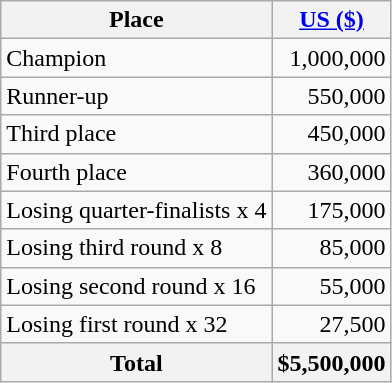<table class="wikitable">
<tr>
<th>Place</th>
<th><a href='#'>US ($)</a></th>
</tr>
<tr>
<td>Champion</td>
<td align=right>1,000,000</td>
</tr>
<tr>
<td>Runner-up</td>
<td align=right>550,000</td>
</tr>
<tr>
<td>Third place</td>
<td align=right>450,000</td>
</tr>
<tr>
<td>Fourth place</td>
<td align=right>360,000</td>
</tr>
<tr>
<td>Losing quarter-finalists x 4</td>
<td align=right>175,000</td>
</tr>
<tr>
<td>Losing third round x 8</td>
<td align=right>85,000</td>
</tr>
<tr>
<td>Losing second round x 16</td>
<td align=right>55,000</td>
</tr>
<tr>
<td>Losing first round x 32</td>
<td align=right>27,500</td>
</tr>
<tr>
<th>Total</th>
<th>$5,500,000</th>
</tr>
</table>
